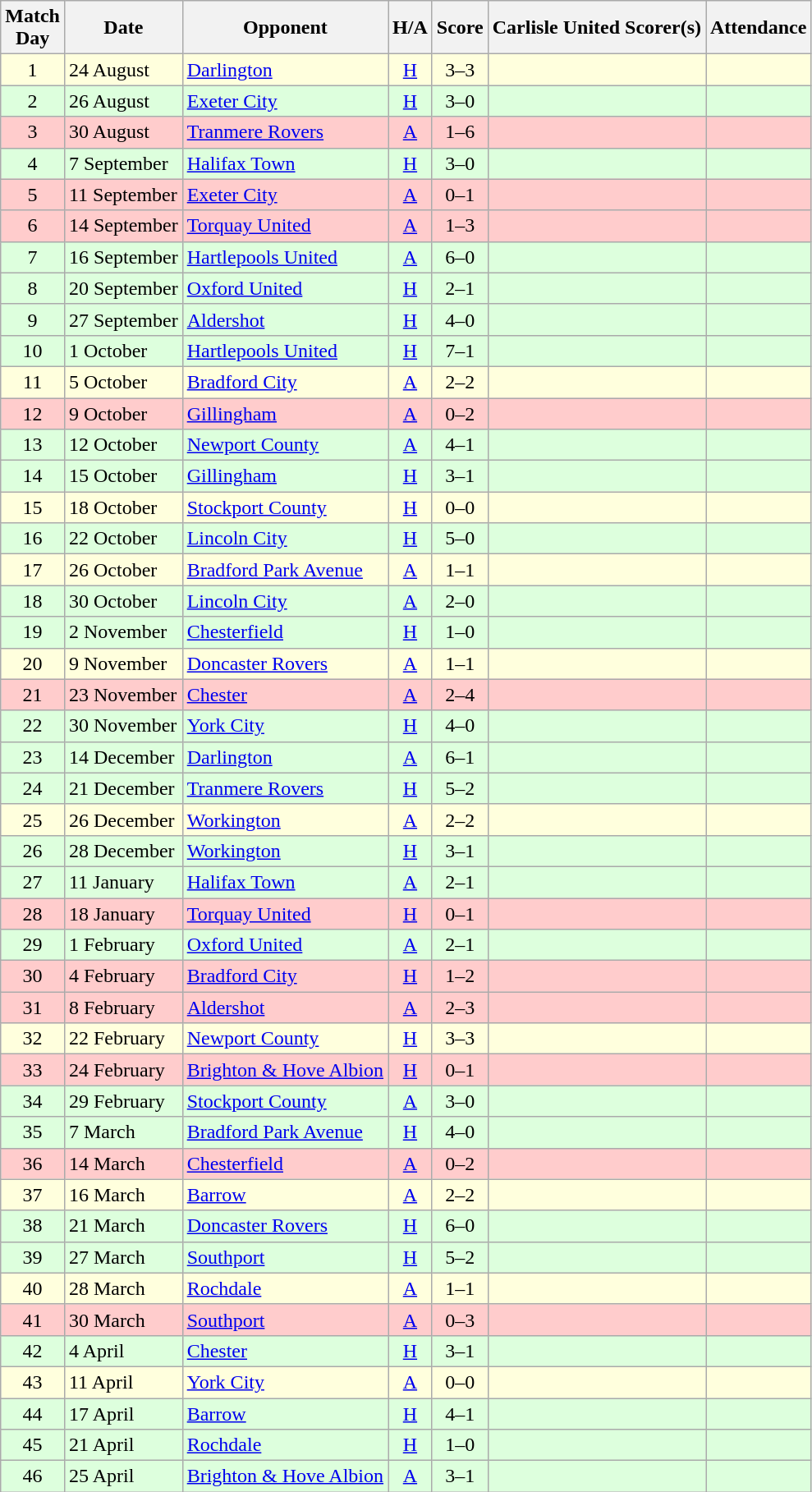<table class="wikitable" style="text-align:center">
<tr>
<th>Match<br> Day</th>
<th>Date</th>
<th>Opponent</th>
<th>H/A</th>
<th>Score</th>
<th>Carlisle United Scorer(s)</th>
<th>Attendance</th>
</tr>
<tr bgcolor=#ffffdd>
<td>1</td>
<td align=left>24 August</td>
<td align=left><a href='#'>Darlington</a></td>
<td><a href='#'>H</a></td>
<td>3–3</td>
<td align=left></td>
<td></td>
</tr>
<tr bgcolor=#ddffdd>
<td>2</td>
<td align=left>26 August</td>
<td align=left><a href='#'>Exeter City</a></td>
<td><a href='#'>H</a></td>
<td>3–0</td>
<td align=left></td>
<td></td>
</tr>
<tr bgcolor=#FFCCCC>
<td>3</td>
<td align=left>30 August</td>
<td align=left><a href='#'>Tranmere Rovers</a></td>
<td><a href='#'>A</a></td>
<td>1–6</td>
<td align=left></td>
<td></td>
</tr>
<tr bgcolor=#ddffdd>
<td>4</td>
<td align=left>7 September</td>
<td align=left><a href='#'>Halifax Town</a></td>
<td><a href='#'>H</a></td>
<td>3–0</td>
<td align=left></td>
<td></td>
</tr>
<tr bgcolor=#FFCCCC>
<td>5</td>
<td align=left>11 September</td>
<td align=left><a href='#'>Exeter City</a></td>
<td><a href='#'>A</a></td>
<td>0–1</td>
<td align=left></td>
<td></td>
</tr>
<tr bgcolor=#FFCCCC>
<td>6</td>
<td align=left>14 September</td>
<td align=left><a href='#'>Torquay United</a></td>
<td><a href='#'>A</a></td>
<td>1–3</td>
<td align=left></td>
<td></td>
</tr>
<tr bgcolor=#ddffdd>
<td>7</td>
<td align=left>16 September</td>
<td align=left><a href='#'>Hartlepools United</a></td>
<td><a href='#'>A</a></td>
<td>6–0</td>
<td align=left></td>
<td></td>
</tr>
<tr bgcolor=#ddffdd>
<td>8</td>
<td align=left>20 September</td>
<td align=left><a href='#'>Oxford United</a></td>
<td><a href='#'>H</a></td>
<td>2–1</td>
<td align=left></td>
<td></td>
</tr>
<tr bgcolor=#ddffdd>
<td>9</td>
<td align=left>27 September</td>
<td align=left><a href='#'>Aldershot</a></td>
<td><a href='#'>H</a></td>
<td>4–0</td>
<td align=left></td>
<td></td>
</tr>
<tr bgcolor=#ddffdd>
<td>10</td>
<td align=left>1 October</td>
<td align=left><a href='#'>Hartlepools United</a></td>
<td><a href='#'>H</a></td>
<td>7–1</td>
<td align=left></td>
<td></td>
</tr>
<tr bgcolor=#ffffdd>
<td>11</td>
<td align=left>5 October</td>
<td align=left><a href='#'>Bradford City</a></td>
<td><a href='#'>A</a></td>
<td>2–2</td>
<td align=left></td>
<td></td>
</tr>
<tr bgcolor=#FFCCCC>
<td>12</td>
<td align=left>9 October</td>
<td align=left><a href='#'>Gillingham</a></td>
<td><a href='#'>A</a></td>
<td>0–2</td>
<td align=left></td>
<td></td>
</tr>
<tr bgcolor=#ddffdd>
<td>13</td>
<td align=left>12 October</td>
<td align=left><a href='#'>Newport County</a></td>
<td><a href='#'>A</a></td>
<td>4–1</td>
<td align=left></td>
<td></td>
</tr>
<tr bgcolor=#ddffdd>
<td>14</td>
<td align=left>15 October</td>
<td align=left><a href='#'>Gillingham</a></td>
<td><a href='#'>H</a></td>
<td>3–1</td>
<td align=left></td>
<td></td>
</tr>
<tr bgcolor=#ffffdd>
<td>15</td>
<td align=left>18 October</td>
<td align=left><a href='#'>Stockport County</a></td>
<td><a href='#'>H</a></td>
<td>0–0</td>
<td align=left></td>
<td></td>
</tr>
<tr bgcolor=#ddffdd>
<td>16</td>
<td align=left>22 October</td>
<td align=left><a href='#'>Lincoln City</a></td>
<td><a href='#'>H</a></td>
<td>5–0</td>
<td align=left></td>
<td></td>
</tr>
<tr bgcolor=#ffffdd>
<td>17</td>
<td align=left>26 October</td>
<td align=left><a href='#'>Bradford Park Avenue</a></td>
<td><a href='#'>A</a></td>
<td>1–1</td>
<td align=left></td>
<td></td>
</tr>
<tr bgcolor=#ddffdd>
<td>18</td>
<td align=left>30 October</td>
<td align=left><a href='#'>Lincoln City</a></td>
<td><a href='#'>A</a></td>
<td>2–0</td>
<td align=left></td>
<td></td>
</tr>
<tr bgcolor=#ddffdd>
<td>19</td>
<td align=left>2 November</td>
<td align=left><a href='#'>Chesterfield</a></td>
<td><a href='#'>H</a></td>
<td>1–0</td>
<td align=left></td>
<td></td>
</tr>
<tr bgcolor=#ffffdd>
<td>20</td>
<td align=left>9 November</td>
<td align=left><a href='#'>Doncaster Rovers</a></td>
<td><a href='#'>A</a></td>
<td>1–1</td>
<td align=left></td>
<td></td>
</tr>
<tr bgcolor=#FFCCCC>
<td>21</td>
<td align=left>23 November</td>
<td align=left><a href='#'>Chester</a></td>
<td><a href='#'>A</a></td>
<td>2–4</td>
<td align=left></td>
<td></td>
</tr>
<tr bgcolor=#ddffdd>
<td>22</td>
<td align=left>30 November</td>
<td align=left><a href='#'>York City</a></td>
<td><a href='#'>H</a></td>
<td>4–0</td>
<td align=left></td>
<td></td>
</tr>
<tr bgcolor=#ddffdd>
<td>23</td>
<td align=left>14 December</td>
<td align=left><a href='#'>Darlington</a></td>
<td><a href='#'>A</a></td>
<td>6–1</td>
<td align=left></td>
<td></td>
</tr>
<tr bgcolor=#ddffdd>
<td>24</td>
<td align=left>21 December</td>
<td align=left><a href='#'>Tranmere Rovers</a></td>
<td><a href='#'>H</a></td>
<td>5–2</td>
<td align=left></td>
<td></td>
</tr>
<tr bgcolor=#ffffdd>
<td>25</td>
<td align=left>26 December</td>
<td align=left><a href='#'>Workington</a></td>
<td><a href='#'>A</a></td>
<td>2–2</td>
<td align=left></td>
<td></td>
</tr>
<tr bgcolor=#ddffdd>
<td>26</td>
<td align=left>28 December</td>
<td align=left><a href='#'>Workington</a></td>
<td><a href='#'>H</a></td>
<td>3–1</td>
<td align=left></td>
<td></td>
</tr>
<tr bgcolor=#ddffdd>
<td>27</td>
<td align=left>11 January</td>
<td align=left><a href='#'>Halifax Town</a></td>
<td><a href='#'>A</a></td>
<td>2–1</td>
<td align=left></td>
<td></td>
</tr>
<tr bgcolor=#FFCCCC>
<td>28</td>
<td align=left>18 January</td>
<td align=left><a href='#'>Torquay United</a></td>
<td><a href='#'>H</a></td>
<td>0–1</td>
<td align=left></td>
<td></td>
</tr>
<tr bgcolor=#ddffdd>
<td>29</td>
<td align=left>1 February</td>
<td align=left><a href='#'>Oxford United</a></td>
<td><a href='#'>A</a></td>
<td>2–1</td>
<td align=left></td>
<td></td>
</tr>
<tr bgcolor=#FFCCCC>
<td>30</td>
<td align=left>4 February</td>
<td align=left><a href='#'>Bradford City</a></td>
<td><a href='#'>H</a></td>
<td>1–2</td>
<td align=left></td>
<td></td>
</tr>
<tr bgcolor=#FFCCCC>
<td>31</td>
<td align=left>8 February</td>
<td align=left><a href='#'>Aldershot</a></td>
<td><a href='#'>A</a></td>
<td>2–3</td>
<td align=left></td>
<td></td>
</tr>
<tr bgcolor=#ffffdd>
<td>32</td>
<td align=left>22 February</td>
<td align=left><a href='#'>Newport County</a></td>
<td><a href='#'>H</a></td>
<td>3–3</td>
<td align=left></td>
<td></td>
</tr>
<tr bgcolor=#FFCCCC>
<td>33</td>
<td align=left>24 February</td>
<td align=left><a href='#'>Brighton & Hove Albion</a></td>
<td><a href='#'>H</a></td>
<td>0–1</td>
<td align=left></td>
<td></td>
</tr>
<tr bgcolor=#ddffdd>
<td>34</td>
<td align=left>29 February</td>
<td align=left><a href='#'>Stockport County</a></td>
<td><a href='#'>A</a></td>
<td>3–0</td>
<td align=left></td>
<td></td>
</tr>
<tr bgcolor=#ddffdd>
<td>35</td>
<td align=left>7 March</td>
<td align=left><a href='#'>Bradford Park Avenue</a></td>
<td><a href='#'>H</a></td>
<td>4–0</td>
<td align=left></td>
<td></td>
</tr>
<tr bgcolor=#FFCCCC>
<td>36</td>
<td align=left>14 March</td>
<td align=left><a href='#'>Chesterfield</a></td>
<td><a href='#'>A</a></td>
<td>0–2</td>
<td align=left></td>
<td></td>
</tr>
<tr bgcolor=#ffffdd>
<td>37</td>
<td align=left>16 March</td>
<td align=left><a href='#'>Barrow</a></td>
<td><a href='#'>A</a></td>
<td>2–2</td>
<td align=left></td>
<td></td>
</tr>
<tr bgcolor=#ddffdd>
<td>38</td>
<td align=left>21 March</td>
<td align=left><a href='#'>Doncaster Rovers</a></td>
<td><a href='#'>H</a></td>
<td>6–0</td>
<td align=left></td>
<td></td>
</tr>
<tr bgcolor=#ddffdd>
<td>39</td>
<td align=left>27 March</td>
<td align=left><a href='#'>Southport</a></td>
<td><a href='#'>H</a></td>
<td>5–2</td>
<td align=left></td>
<td></td>
</tr>
<tr bgcolor=#ffffdd>
<td>40</td>
<td align=left>28 March</td>
<td align=left><a href='#'>Rochdale</a></td>
<td><a href='#'>A</a></td>
<td>1–1</td>
<td align=left></td>
<td></td>
</tr>
<tr bgcolor=#FFCCCC>
<td>41</td>
<td align=left>30 March</td>
<td align=left><a href='#'>Southport</a></td>
<td><a href='#'>A</a></td>
<td>0–3</td>
<td align=left></td>
<td></td>
</tr>
<tr bgcolor=#ddffdd>
<td>42</td>
<td align=left>4 April</td>
<td align=left><a href='#'>Chester</a></td>
<td><a href='#'>H</a></td>
<td>3–1</td>
<td align=left></td>
<td></td>
</tr>
<tr bgcolor=#ffffdd>
<td>43</td>
<td align=left>11 April</td>
<td align=left><a href='#'>York City</a></td>
<td><a href='#'>A</a></td>
<td>0–0</td>
<td align=left></td>
<td></td>
</tr>
<tr bgcolor=#ddffdd>
<td>44</td>
<td align=left>17 April</td>
<td align=left><a href='#'>Barrow</a></td>
<td><a href='#'>H</a></td>
<td>4–1</td>
<td align=left></td>
<td></td>
</tr>
<tr bgcolor=#ddffdd>
<td>45</td>
<td align=left>21 April</td>
<td align=left><a href='#'>Rochdale</a></td>
<td><a href='#'>H</a></td>
<td>1–0</td>
<td align=left></td>
<td></td>
</tr>
<tr bgcolor=#ddffdd>
<td>46</td>
<td align=left>25 April</td>
<td align=left><a href='#'>Brighton & Hove Albion</a></td>
<td><a href='#'>A</a></td>
<td>3–1</td>
<td align=left></td>
<td></td>
</tr>
</table>
